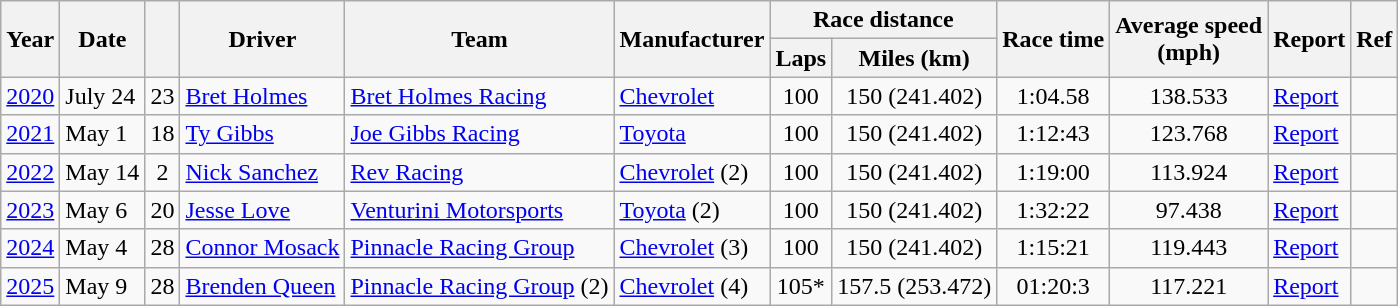<table class=wikitable>
<tr>
<th rowspan=2>Year</th>
<th rowspan=2>Date</th>
<th rowspan=2></th>
<th rowspan=2>Driver</th>
<th rowspan=2>Team</th>
<th rowspan=2>Manufacturer</th>
<th colspan=2>Race distance</th>
<th rowspan=2>Race time</th>
<th rowspan=2>Average speed<br>(mph)</th>
<th rowspan=2>Report</th>
<th rowspan=2>Ref</th>
</tr>
<tr>
<th>Laps</th>
<th>Miles (km)</th>
</tr>
<tr>
<td><a href='#'>2020</a></td>
<td>July 24</td>
<td align="center">23</td>
<td><a href='#'>Bret Holmes</a></td>
<td><a href='#'>Bret Holmes Racing</a></td>
<td><a href='#'>Chevrolet</a></td>
<td align="center">100</td>
<td align="center">150 (241.402)</td>
<td align="center">1:04.58</td>
<td align="center">138.533</td>
<td><a href='#'>Report</a></td>
<td align="center"></td>
</tr>
<tr>
<td><a href='#'>2021</a></td>
<td>May 1</td>
<td align="center">18</td>
<td><a href='#'>Ty Gibbs</a></td>
<td><a href='#'>Joe Gibbs Racing</a></td>
<td><a href='#'>Toyota</a></td>
<td align="center">100</td>
<td align="center">150 (241.402)</td>
<td align="center">1:12:43</td>
<td align="center">123.768</td>
<td><a href='#'>Report</a></td>
<td align="center"></td>
</tr>
<tr>
<td><a href='#'>2022</a></td>
<td>May 14</td>
<td align="center">2</td>
<td><a href='#'>Nick Sanchez</a></td>
<td><a href='#'>Rev Racing</a></td>
<td><a href='#'>Chevrolet</a> (2)</td>
<td align="center">100</td>
<td align="center">150 (241.402)</td>
<td align="center">1:19:00</td>
<td align="center">113.924</td>
<td><a href='#'>Report</a></td>
<td align="center"></td>
</tr>
<tr>
<td><a href='#'>2023</a></td>
<td>May 6</td>
<td align="center">20</td>
<td><a href='#'>Jesse Love</a></td>
<td><a href='#'>Venturini Motorsports</a></td>
<td><a href='#'>Toyota</a> (2)</td>
<td align="center">100</td>
<td align="center">150 (241.402)</td>
<td align="center">1:32:22</td>
<td align="center">97.438</td>
<td><a href='#'>Report</a></td>
<td align="center"></td>
</tr>
<tr>
<td><a href='#'>2024</a></td>
<td>May 4</td>
<td align="center">28</td>
<td><a href='#'>Connor Mosack</a></td>
<td><a href='#'>Pinnacle Racing Group</a></td>
<td><a href='#'>Chevrolet</a> (3)</td>
<td align="center">100</td>
<td align="center">150 (241.402)</td>
<td align="center">1:15:21</td>
<td align="center">119.443</td>
<td><a href='#'>Report</a></td>
<td align="center"></td>
</tr>
<tr>
<td><a href='#'>2025</a></td>
<td>May 9</td>
<td align="center">28</td>
<td><a href='#'>Brenden Queen</a></td>
<td><a href='#'>Pinnacle Racing Group</a> (2)</td>
<td><a href='#'>Chevrolet</a> (4)</td>
<td align="center">105*</td>
<td align="center">157.5 (253.472)</td>
<td align="center">01:20:3</td>
<td align="center">117.221</td>
<td><a href='#'>Report</a></td>
<td align="center"></td>
</tr>
</table>
